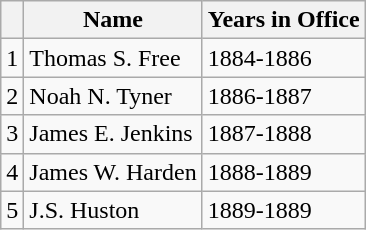<table class="wikitable">
<tr>
<th></th>
<th>Name</th>
<th>Years in Office</th>
</tr>
<tr>
<td>1</td>
<td>Thomas S. Free</td>
<td>1884-1886</td>
</tr>
<tr>
<td>2</td>
<td>Noah N. Tyner</td>
<td>1886-1887</td>
</tr>
<tr>
<td>3</td>
<td>James E. Jenkins</td>
<td>1887-1888</td>
</tr>
<tr>
<td>4</td>
<td>James W. Harden</td>
<td>1888-1889</td>
</tr>
<tr>
<td>5</td>
<td>J.S. Huston</td>
<td>1889-1889</td>
</tr>
</table>
